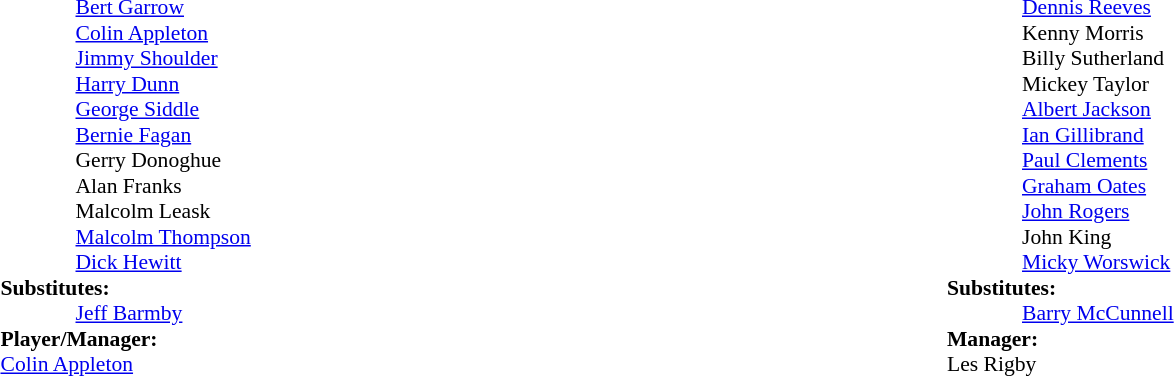<table width="100%">
<tr>
<td valign="top" width="50%"><br><table style="font-size: 90%" cellspacing="0" cellpadding="0">
<tr>
<td colspan="4"></td>
</tr>
<tr>
<th width=25></th>
<th width=25></th>
</tr>
<tr>
<td></td>
<td></td>
<td> <a href='#'>Bert Garrow</a></td>
</tr>
<tr>
<td></td>
<td></td>
<td> <a href='#'>Colin Appleton</a></td>
</tr>
<tr>
<td></td>
<td></td>
<td> <a href='#'>Jimmy Shoulder</a></td>
</tr>
<tr>
<td></td>
<td></td>
<td> <a href='#'>Harry Dunn</a></td>
</tr>
<tr>
<td></td>
<td></td>
<td> <a href='#'>George Siddle</a></td>
</tr>
<tr>
<td></td>
<td></td>
<td> <a href='#'>Bernie Fagan</a></td>
</tr>
<tr>
<td></td>
<td></td>
<td> Gerry Donoghue</td>
</tr>
<tr>
<td></td>
<td></td>
<td> Alan Franks</td>
</tr>
<tr>
<td></td>
<td></td>
<td> Malcolm Leask </td>
</tr>
<tr>
<td></td>
<td></td>
<td> <a href='#'>Malcolm Thompson</a></td>
</tr>
<tr>
<td></td>
<td></td>
<td> <a href='#'>Dick Hewitt</a></td>
</tr>
<tr>
<td colspan=3><strong>Substitutes:</strong></td>
</tr>
<tr>
<td></td>
<td></td>
<td> <a href='#'>Jeff Barmby</a> </td>
</tr>
<tr>
<td colspan=3><strong>Player/Manager:</strong></td>
</tr>
<tr>
<td colspan=4> <a href='#'>Colin Appleton</a></td>
</tr>
</table>
</td>
<td valign="top" width="50%"><br><table style="font-size: 90%" cellspacing="0" cellpadding="0">
<tr>
<td colspan="4"></td>
</tr>
<tr>
<th width=25></th>
<th width=25></th>
</tr>
<tr>
<td></td>
<td></td>
<td> <a href='#'>Dennis Reeves</a></td>
</tr>
<tr>
<td></td>
<td></td>
<td> Kenny Morris</td>
</tr>
<tr>
<td></td>
<td></td>
<td> Billy Sutherland</td>
</tr>
<tr>
<td></td>
<td></td>
<td> Mickey Taylor</td>
</tr>
<tr>
<td></td>
<td></td>
<td> <a href='#'>Albert Jackson</a></td>
</tr>
<tr>
<td></td>
<td></td>
<td> <a href='#'>Ian Gillibrand</a></td>
</tr>
<tr>
<td></td>
<td></td>
<td> <a href='#'>Paul Clements</a></td>
</tr>
<tr>
<td></td>
<td></td>
<td> <a href='#'>Graham Oates</a> </td>
</tr>
<tr>
<td></td>
<td></td>
<td> <a href='#'>John Rogers</a></td>
</tr>
<tr>
<td></td>
<td></td>
<td> John King</td>
</tr>
<tr>
<td></td>
<td></td>
<td> <a href='#'>Micky Worswick</a></td>
</tr>
<tr>
<td colspan=3><strong>Substitutes:</strong></td>
</tr>
<tr>
<td></td>
<td></td>
<td> <a href='#'>Barry McCunnell</a> </td>
</tr>
<tr>
<td colspan=3><strong>Manager:</strong></td>
</tr>
<tr>
<td colspan=4> Les Rigby</td>
</tr>
</table>
</td>
</tr>
</table>
